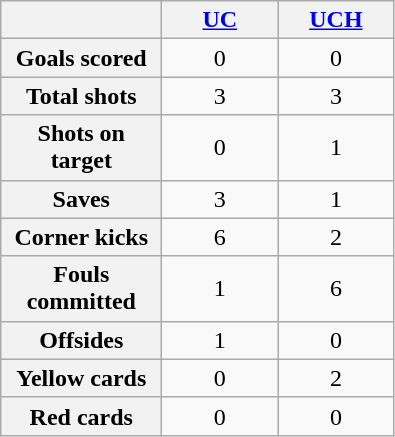<table class="wikitable plainrowheaders" style="text-align:center">
<tr>
<th scope="col" style="width:100px"></th>
<th scope="col" style="width:70px"><a href='#'>UC</a></th>
<th scope="col" style="width:70px"><a href='#'>UCH</a></th>
</tr>
<tr>
<th scope=row>Goals scored</th>
<td>0</td>
<td>0</td>
</tr>
<tr>
<th scope=row>Total shots</th>
<td>3</td>
<td>3</td>
</tr>
<tr>
<th scope=row>Shots on target</th>
<td>0</td>
<td>1</td>
</tr>
<tr>
<th scope=row>Saves</th>
<td>3</td>
<td>1</td>
</tr>
<tr>
<th scope=row>Corner kicks</th>
<td>6</td>
<td>2</td>
</tr>
<tr>
<th scope=row>Fouls committed</th>
<td>1</td>
<td>6</td>
</tr>
<tr>
<th scope=row>Offsides</th>
<td>1</td>
<td>0</td>
</tr>
<tr>
<th scope=row>Yellow cards</th>
<td>0</td>
<td>2</td>
</tr>
<tr>
<th scope=row>Red cards</th>
<td>0</td>
<td>0</td>
</tr>
</table>
